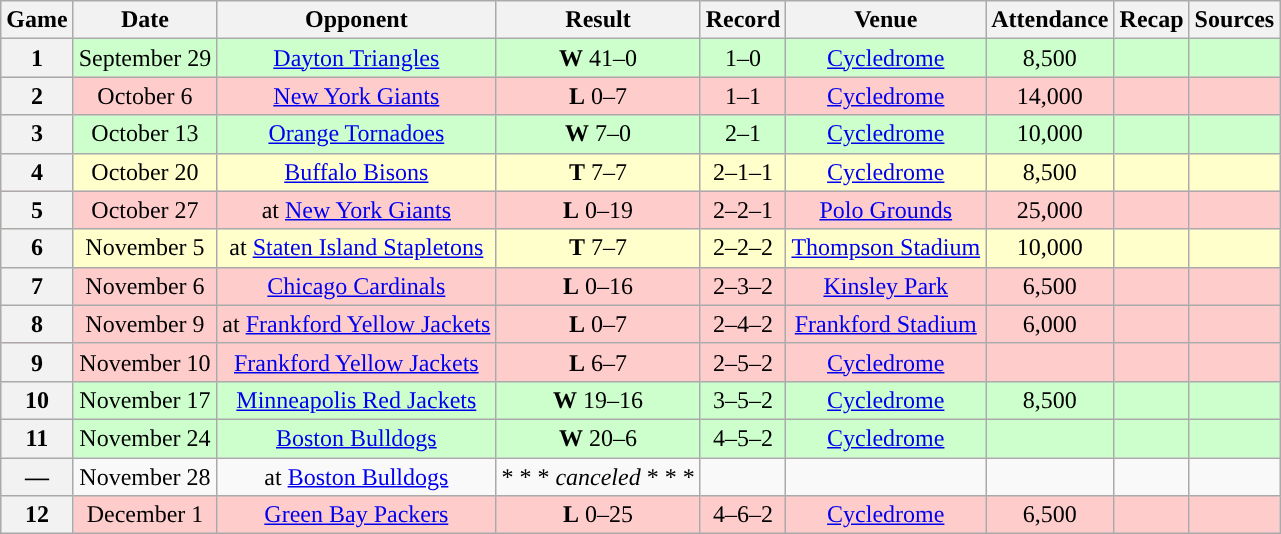<table class="wikitable" style="text-align:center">
<tr>
<th>Game</th>
<th>Date</th>
<th>Opponent</th>
<th>Result</th>
<th>Record</th>
<th>Venue</th>
<th>Attendance</th>
<th>Recap</th>
<th>Sources</th>
</tr>
<tr style="background:#cfc">
<th>1</th>
<td>September 29</td>
<td><a href='#'>Dayton Triangles</a></td>
<td><strong>W</strong> 41–0</td>
<td>1–0</td>
<td><a href='#'>Cycledrome</a></td>
<td>8,500</td>
<td></td>
<td></td>
</tr>
<tr style="background:#fcc">
<th>2</th>
<td>October 6</td>
<td><a href='#'>New York Giants</a></td>
<td><strong>L</strong> 0–7</td>
<td>1–1</td>
<td><a href='#'>Cycledrome</a></td>
<td>14,000</td>
<td></td>
<td></td>
</tr>
<tr style="background:#cfc">
<th>3</th>
<td>October 13</td>
<td><a href='#'>Orange Tornadoes</a></td>
<td><strong>W</strong> 7–0</td>
<td>2–1</td>
<td><a href='#'>Cycledrome</a></td>
<td>10,000</td>
<td></td>
<td></td>
</tr>
<tr style="background:#ffc">
<th>4</th>
<td>October 20</td>
<td><a href='#'>Buffalo Bisons</a></td>
<td><strong>T</strong> 7–7</td>
<td>2–1–1</td>
<td><a href='#'>Cycledrome</a></td>
<td>8,500</td>
<td></td>
<td></td>
</tr>
<tr style="background:#fcc">
<th>5</th>
<td>October 27</td>
<td>at <a href='#'>New York Giants</a></td>
<td><strong>L</strong> 0–19</td>
<td>2–2–1</td>
<td><a href='#'>Polo Grounds</a></td>
<td>25,000</td>
<td></td>
<td></td>
</tr>
<tr style="background:#ffc">
<th>6</th>
<td>November 5</td>
<td>at <a href='#'>Staten Island Stapletons</a></td>
<td><strong>T</strong> 7–7</td>
<td>2–2–2</td>
<td><a href='#'>Thompson Stadium</a></td>
<td>10,000</td>
<td></td>
<td></td>
</tr>
<tr style="background:#fcc">
<th>7</th>
<td>November 6</td>
<td><a href='#'>Chicago Cardinals</a></td>
<td><strong>L</strong> 0–16</td>
<td>2–3–2</td>
<td><a href='#'>Kinsley Park</a></td>
<td>6,500</td>
<td></td>
<td></td>
</tr>
<tr style="background:#fcc">
<th>8</th>
<td>November 9</td>
<td>at <a href='#'>Frankford Yellow Jackets</a></td>
<td><strong>L</strong> 0–7</td>
<td>2–4–2</td>
<td><a href='#'>Frankford Stadium</a></td>
<td>6,000</td>
<td></td>
<td></td>
</tr>
<tr style="background:#fcc">
<th>9</th>
<td>November 10</td>
<td><a href='#'>Frankford Yellow Jackets</a></td>
<td><strong>L</strong> 6–7</td>
<td>2–5–2</td>
<td><a href='#'>Cycledrome</a></td>
<td></td>
<td></td>
<td></td>
</tr>
<tr style="background:#cfc">
<th>10</th>
<td>November 17</td>
<td><a href='#'>Minneapolis Red Jackets</a></td>
<td><strong>W</strong> 19–16</td>
<td>3–5–2</td>
<td><a href='#'>Cycledrome</a></td>
<td>8,500</td>
<td></td>
<td></td>
</tr>
<tr style="background:#cfc">
<th>11</th>
<td>November 24</td>
<td><a href='#'>Boston Bulldogs</a></td>
<td><strong>W</strong> 20–6</td>
<td>4–5–2</td>
<td><a href='#'>Cycledrome</a></td>
<td></td>
<td></td>
<td></td>
</tr>
<tr style=>
<th>—</th>
<td>November 28</td>
<td>at <a href='#'>Boston Bulldogs</a></td>
<td>* * * <em>canceled</em> * * *</td>
<td></td>
<td></td>
<td></td>
<td></td>
<td></td>
</tr>
<tr style="background:#fcc">
<th>12</th>
<td>December 1</td>
<td><a href='#'>Green Bay Packers</a></td>
<td><strong>L</strong> 0–25</td>
<td>4–6–2</td>
<td><a href='#'>Cycledrome</a></td>
<td>6,500</td>
<td></td>
<td></td>
</tr>
</table>
